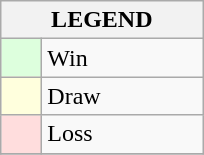<table class="wikitable" border="1">
<tr>
<th colspan="2">LEGEND</th>
</tr>
<tr>
<td style="background:#ddffdd;" width=20> </td>
<td width=100>Win</td>
</tr>
<tr>
<td style="background:#ffffdd"  width=20> </td>
<td width=100>Draw</td>
</tr>
<tr>
<td style="background:#ffdddd;" width=20> </td>
<td width=100>Loss</td>
</tr>
<tr>
</tr>
</table>
